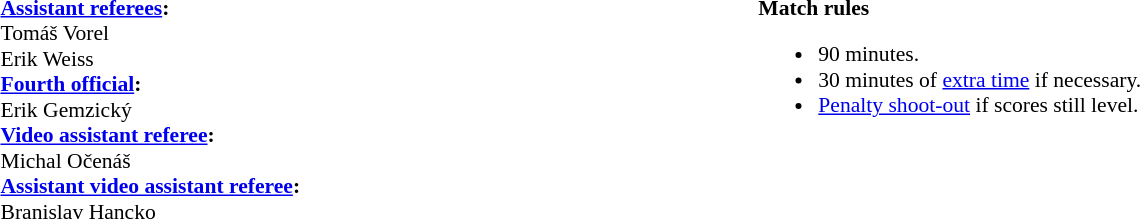<table width=100% style="font-size:90%">
<tr>
<td><br><strong><a href='#'>Assistant referees</a>:</strong>
<br>Tomáš Vorel
<br>Erik Weiss
<br><strong><a href='#'>Fourth official</a>:</strong>
<br>Erik Gemzický
<br><strong><a href='#'>Video assistant referee</a>:</strong>
<br>Michal Očenáš
<br><strong><a href='#'>Assistant video assistant referee</a>:</strong>
<br>Branislav Hancko</td>
<td style="width:60%; vertical-align:top;"><br><strong>Match rules</strong><ul><li>90 minutes.</li><li>30 minutes of <a href='#'>extra time</a> if necessary.</li><li><a href='#'>Penalty shoot-out</a> if scores still level.</li></ul></td>
</tr>
</table>
